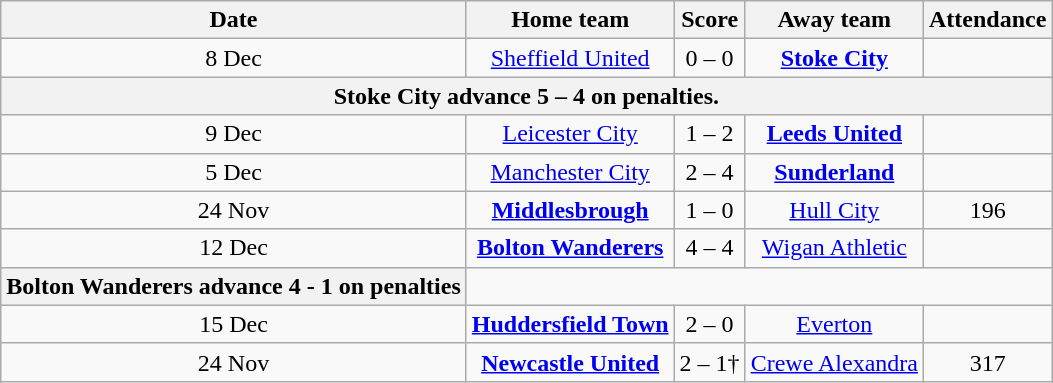<table class="wikitable" style="text-align:center">
<tr>
<th>Date</th>
<th>Home team</th>
<th>Score</th>
<th>Away team</th>
<th>Attendance</th>
</tr>
<tr>
<td>8 Dec</td>
<td><a href='#'>Sheffield United</a></td>
<td>0 – 0</td>
<td><strong><a href='#'>Stoke City</a></strong></td>
<td></td>
</tr>
<tr>
<th colspan="5">Stoke City advance 5 – 4 on penalties.</th>
</tr>
<tr>
<td>9 Dec</td>
<td><a href='#'>Leicester City</a></td>
<td>1 – 2</td>
<td><strong><a href='#'>Leeds United</a></strong></td>
<td></td>
</tr>
<tr>
<td>5 Dec</td>
<td><a href='#'>Manchester City</a></td>
<td>2 – 4</td>
<td><strong><a href='#'>Sunderland</a></strong></td>
<td></td>
</tr>
<tr>
<td>24 Nov</td>
<td><strong><a href='#'>Middlesbrough</a></strong></td>
<td>1 – 0</td>
<td><a href='#'>Hull City</a></td>
<td>196</td>
</tr>
<tr>
<td>12 Dec</td>
<td><strong><a href='#'>Bolton Wanderers</a></strong></td>
<td>4 – 4</td>
<td><a href='#'>Wigan Athletic</a></td>
<td></td>
</tr>
<tr>
<th colspan"5">Bolton Wanderers advance 4 - 1 on penalties</th>
</tr>
<tr>
<td>15 Dec</td>
<td><strong><a href='#'>Huddersfield Town</a></strong></td>
<td>2 – 0</td>
<td><a href='#'>Everton</a></td>
<td></td>
</tr>
<tr>
<td>24 Nov</td>
<td><strong><a href='#'>Newcastle United</a></strong></td>
<td>2 – 1†</td>
<td><a href='#'>Crewe Alexandra</a></td>
<td>317</td>
</tr>
</table>
